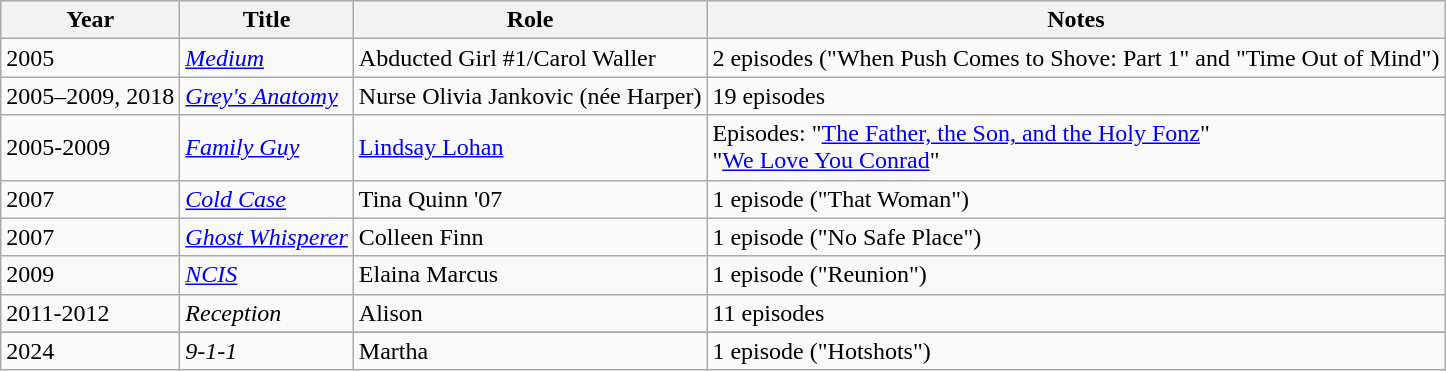<table class="wikitable sortable">
<tr>
<th>Year</th>
<th>Title</th>
<th>Role</th>
<th class="unsortable">Notes</th>
</tr>
<tr>
<td>2005</td>
<td><em><a href='#'>Medium</a></em></td>
<td>Abducted Girl #1/Carol Waller</td>
<td>2 episodes ("When Push Comes to Shove: Part 1" and "Time Out of Mind")</td>
</tr>
<tr>
<td>2005–2009, 2018</td>
<td><em><a href='#'>Grey's Anatomy</a></em></td>
<td>Nurse Olivia Jankovic (née Harper)</td>
<td>19 episodes</td>
</tr>
<tr>
<td>2005-2009</td>
<td><em><a href='#'>Family Guy</a></em></td>
<td><a href='#'>Lindsay Lohan</a></td>
<td>Episodes: "<a href='#'>The Father, the Son, and the Holy Fonz</a>" <br> "<a href='#'>We Love You Conrad</a>"</td>
</tr>
<tr>
<td>2007</td>
<td><em><a href='#'>Cold Case</a></em></td>
<td>Tina Quinn '07</td>
<td>1 episode ("That Woman")</td>
</tr>
<tr>
<td>2007</td>
<td><em><a href='#'>Ghost Whisperer</a></em></td>
<td>Colleen Finn</td>
<td>1 episode ("No Safe Place")</td>
</tr>
<tr>
<td>2009</td>
<td><em><a href='#'>NCIS</a></em></td>
<td>Elaina Marcus</td>
<td>1 episode ("Reunion")</td>
</tr>
<tr>
<td>2011-2012</td>
<td><em>Reception</em></td>
<td>Alison</td>
<td>11 episodes</td>
</tr>
<tr>
</tr>
<tr>
<td>2024</td>
<td><em>9-1-1</em></td>
<td>Martha</td>
<td>1 episode ("Hotshots")</td>
</tr>
</table>
